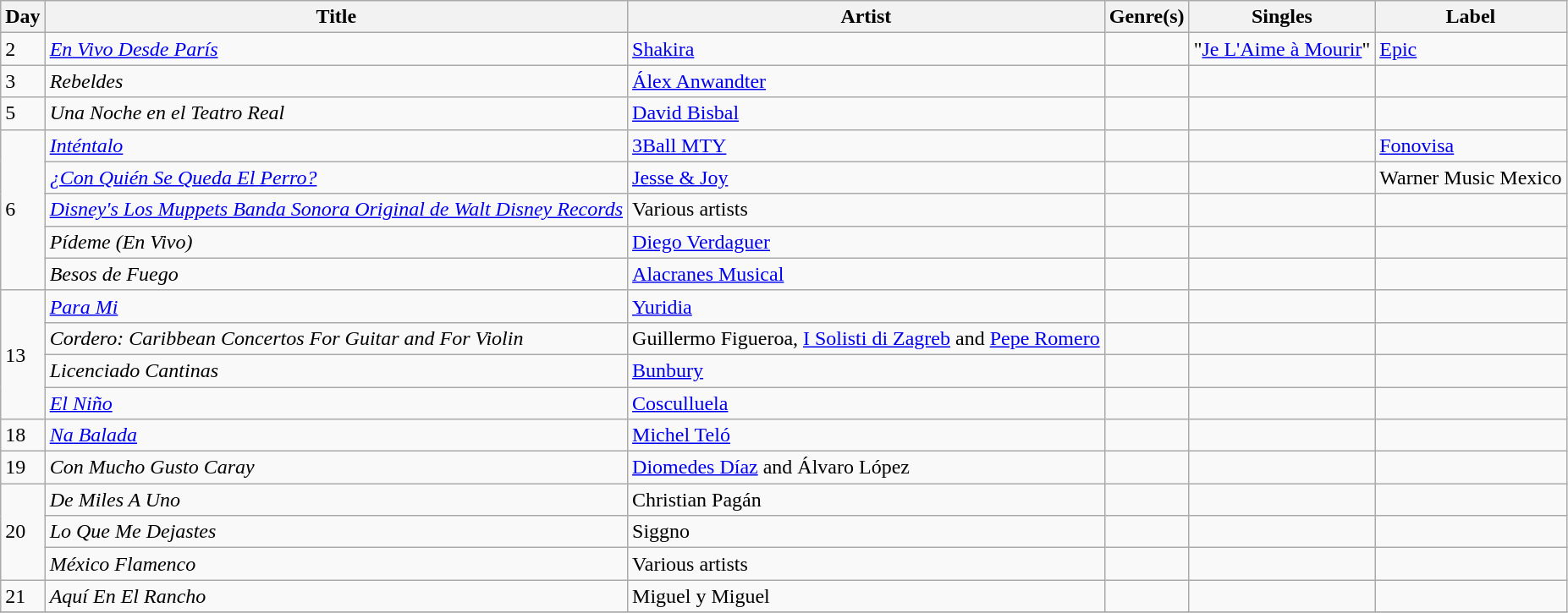<table class="wikitable sortable" style="text-align: left;">
<tr>
<th>Day</th>
<th>Title</th>
<th>Artist</th>
<th>Genre(s)</th>
<th>Singles</th>
<th>Label</th>
</tr>
<tr>
<td>2</td>
<td><em><a href='#'>En Vivo Desde París</a></em></td>
<td><a href='#'>Shakira</a></td>
<td></td>
<td>"<a href='#'>Je L'Aime à Mourir</a>"</td>
<td><a href='#'>Epic</a></td>
</tr>
<tr>
<td>3</td>
<td><em>Rebeldes</em></td>
<td><a href='#'>Álex Anwandter</a></td>
<td></td>
<td></td>
<td></td>
</tr>
<tr>
<td>5</td>
<td><em>Una Noche en el Teatro Real</em></td>
<td><a href='#'>David Bisbal</a></td>
<td></td>
<td></td>
<td></td>
</tr>
<tr>
<td rowspan="5">6</td>
<td><em><a href='#'>Inténtalo</a></em></td>
<td><a href='#'>3Ball MTY</a></td>
<td></td>
<td></td>
<td><a href='#'>Fonovisa</a></td>
</tr>
<tr>
<td><em><a href='#'>¿Con Quién Se Queda El Perro?</a></em></td>
<td><a href='#'>Jesse & Joy</a></td>
<td></td>
<td></td>
<td>Warner Music Mexico</td>
</tr>
<tr>
<td><em><a href='#'>Disney's Los Muppets Banda Sonora Original de Walt Disney Records</a></em></td>
<td>Various artists</td>
<td></td>
<td></td>
<td></td>
</tr>
<tr>
<td><em>Pídeme (En Vivo)</em></td>
<td><a href='#'>Diego Verdaguer</a></td>
<td></td>
<td></td>
<td></td>
</tr>
<tr>
<td><em>Besos de Fuego</em></td>
<td><a href='#'>Alacranes Musical</a></td>
<td></td>
<td></td>
<td></td>
</tr>
<tr>
<td rowspan="4">13</td>
<td><em><a href='#'>Para Mi</a></em></td>
<td><a href='#'>Yuridia</a></td>
<td></td>
<td></td>
<td></td>
</tr>
<tr>
<td><em>Cordero: Caribbean Concertos For Guitar and For Violin</em></td>
<td>Guillermo Figueroa, <a href='#'>I Solisti di Zagreb</a> and <a href='#'>Pepe Romero</a></td>
<td></td>
<td></td>
<td></td>
</tr>
<tr>
<td><em>Licenciado Cantinas</em></td>
<td><a href='#'>Bunbury</a></td>
<td></td>
<td></td>
<td></td>
</tr>
<tr>
<td><em><a href='#'>El Niño</a></em></td>
<td><a href='#'>Cosculluela</a></td>
<td></td>
<td></td>
<td></td>
</tr>
<tr>
<td>18</td>
<td><em><a href='#'>Na Balada</a></em></td>
<td><a href='#'>Michel Teló</a></td>
<td></td>
<td></td>
<td></td>
</tr>
<tr>
<td>19</td>
<td><em>Con Mucho Gusto Caray</em></td>
<td><a href='#'>Diomedes Díaz</a> and Álvaro López</td>
<td></td>
<td></td>
<td></td>
</tr>
<tr>
<td rowspan="3">20</td>
<td><em>De Miles A Uno</em></td>
<td>Christian Pagán</td>
<td></td>
<td></td>
<td></td>
</tr>
<tr>
<td><em>Lo Que Me Dejastes</em></td>
<td>Siggno</td>
<td></td>
<td></td>
<td></td>
</tr>
<tr>
<td><em>México Flamenco</em></td>
<td>Various artists</td>
<td></td>
<td></td>
<td></td>
</tr>
<tr>
<td>21</td>
<td><em>Aquí En El Rancho</em></td>
<td>Miguel y Miguel</td>
<td></td>
<td></td>
<td></td>
</tr>
<tr>
</tr>
</table>
